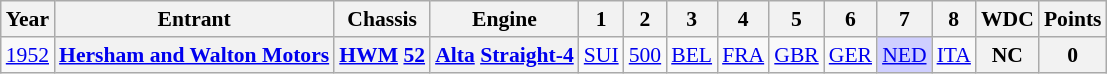<table class="wikitable" style="text-align:center; font-size:90%">
<tr>
<th>Year</th>
<th>Entrant</th>
<th>Chassis</th>
<th>Engine</th>
<th>1</th>
<th>2</th>
<th>3</th>
<th>4</th>
<th>5</th>
<th>6</th>
<th>7</th>
<th>8</th>
<th>WDC</th>
<th>Points</th>
</tr>
<tr>
<td><a href='#'>1952</a></td>
<th><a href='#'>Hersham and Walton Motors</a></th>
<th><a href='#'>HWM</a> <a href='#'>52</a></th>
<th><a href='#'>Alta</a> <a href='#'>Straight-4</a></th>
<td><a href='#'>SUI</a></td>
<td><a href='#'>500</a></td>
<td><a href='#'>BEL</a></td>
<td><a href='#'>FRA</a></td>
<td><a href='#'>GBR</a></td>
<td><a href='#'>GER</a></td>
<td style="background:#CFCFFF;"><a href='#'>NED</a><br></td>
<td><a href='#'>ITA</a></td>
<th>NC</th>
<th>0</th>
</tr>
</table>
